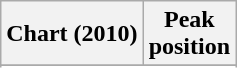<table class="wikitable">
<tr>
<th>Chart (2010)</th>
<th>Peak<br>position</th>
</tr>
<tr>
</tr>
<tr>
</tr>
<tr>
</tr>
</table>
